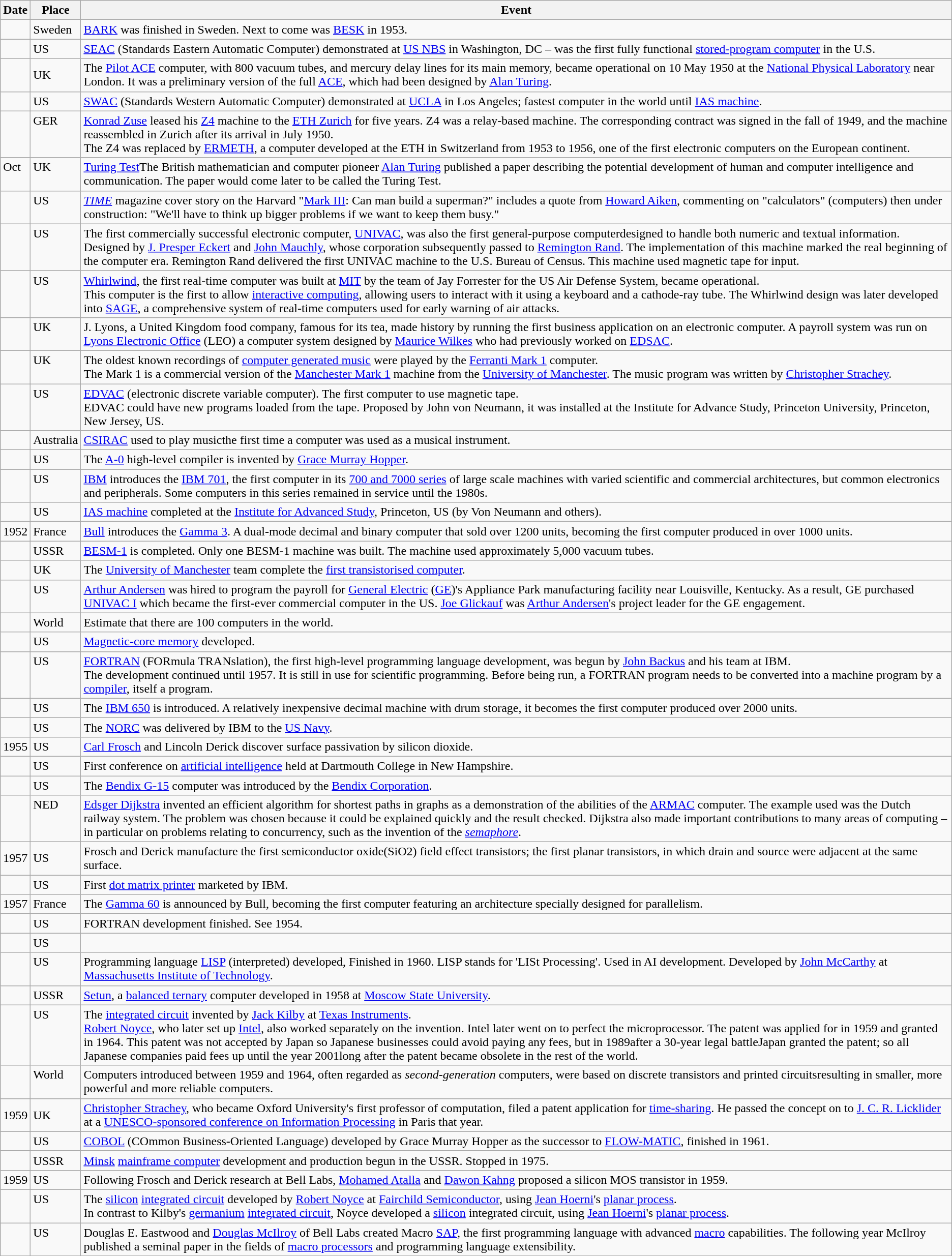<table class="wikitable sortable">
<tr>
<th>Date</th>
<th>Place</th>
<th class="unsortable">Event</th>
</tr>
<tr valign="top">
<td></td>
<td>Sweden</td>
<td><a href='#'>BARK</a> was finished in Sweden. Next to come was <a href='#'>BESK</a> in 1953.</td>
</tr>
<tr>
<td></td>
<td>US</td>
<td><a href='#'>SEAC</a> (Standards Eastern Automatic Computer) demonstrated at <a href='#'>US NBS</a> in Washington, DC – was the first fully functional <a href='#'>stored-program computer</a> in the U.S.</td>
</tr>
<tr>
<td></td>
<td>UK</td>
<td>The <a href='#'>Pilot ACE</a> computer, with 800 vacuum tubes, and mercury delay lines for its main memory, became operational on 10 May 1950 at the <a href='#'>National Physical Laboratory</a> near London. It was a preliminary version of the full <a href='#'>ACE</a>, which had been designed by <a href='#'>Alan Turing</a>.</td>
</tr>
<tr valign="top">
<td></td>
<td>US</td>
<td><a href='#'>SWAC</a> (Standards Western Automatic Computer) demonstrated at <a href='#'>UCLA</a> in Los Angeles; fastest computer in the world until <a href='#'>IAS machine</a>.</td>
</tr>
<tr valign="top">
<td></td>
<td>GER</td>
<td><a href='#'>Konrad Zuse</a> leased his <a href='#'>Z4</a> machine to the <a href='#'>ETH Zurich</a> for five years. Z4 was a relay-based machine. The corresponding contract was signed in the fall of 1949, and the machine reassembled in Zurich after its arrival in July 1950.<br>The Z4 was replaced by <a href='#'>ERMETH</a>, a computer developed at the ETH in Switzerland from 1953 to 1956, one of the first electronic computers on the European continent.</td>
</tr>
<tr valign="top">
<td>Oct </td>
<td>UK</td>
<td><a href='#'>Turing Test</a>The British mathematician and computer pioneer <a href='#'>Alan Turing</a> published a paper describing the potential development of human and computer intelligence and communication. The paper would come later to be called the Turing Test.</td>
</tr>
<tr valign="top">
<td></td>
<td>US</td>
<td><em><a href='#'>TIME</a></em> magazine cover story on the Harvard "<a href='#'>Mark III</a>: Can man build a superman?" includes a quote from <a href='#'>Howard Aiken</a>, commenting on "calculators" (computers) then under construction: "We'll have to think up bigger problems if we want to keep them busy."</td>
</tr>
<tr valign="top">
<td></td>
<td>US</td>
<td>The first commercially successful electronic computer, <a href='#'>UNIVAC</a>, was also the first general-purpose computerdesigned to handle both numeric and textual information. Designed by <a href='#'>J. Presper Eckert</a> and <a href='#'>John Mauchly</a>, whose corporation subsequently passed to <a href='#'>Remington Rand</a>. The implementation of this machine marked the real beginning of the computer era. Remington Rand delivered the first UNIVAC machine to the U.S. Bureau of Census. This machine used magnetic tape for input.</td>
</tr>
<tr valign="top">
<td></td>
<td>US</td>
<td><a href='#'>Whirlwind</a>, the first real-time computer was built at <a href='#'>MIT</a> by the team of Jay Forrester for the US Air Defense System, became operational.<br>This computer is the first to allow <a href='#'>interactive computing</a>, allowing users to interact with it using a keyboard and a cathode-ray tube. The Whirlwind design was later developed into <a href='#'>SAGE</a>, a comprehensive system of real-time computers used for early warning of air attacks.</td>
</tr>
<tr valign="top">
<td></td>
<td>UK</td>
<td>J. Lyons, a United Kingdom food company, famous for its tea, made history by running the first business application on an electronic computer. A payroll system was run on <a href='#'>Lyons Electronic Office</a> (LEO) a computer system designed by <a href='#'>Maurice Wilkes</a> who had previously worked on <a href='#'>EDSAC</a>.</td>
</tr>
<tr valign="top">
<td></td>
<td>UK</td>
<td>The oldest known recordings of <a href='#'>computer generated music</a> were played by the <a href='#'>Ferranti Mark 1</a> computer.<br>The Mark 1 is a commercial version of the <a href='#'>Manchester Mark 1</a> machine from the <a href='#'>University of Manchester</a>. The music program was written by <a href='#'>Christopher Strachey</a>.</td>
</tr>
<tr valign="top">
<td></td>
<td>US</td>
<td><a href='#'>EDVAC</a> (electronic discrete variable computer). The first computer to use magnetic tape.<br>EDVAC could have new programs loaded from the tape. Proposed by John von Neumann, it was installed at the Institute for Advance Study, Princeton University, Princeton, New Jersey, US.</td>
</tr>
<tr valign="top">
<td></td>
<td>Australia</td>
<td><a href='#'>CSIRAC</a> used to play musicthe first time a computer was used as a musical instrument.</td>
</tr>
<tr valign="top">
<td></td>
<td>US</td>
<td>The <a href='#'>A-0</a> high-level compiler is invented by <a href='#'>Grace Murray Hopper</a>.</td>
</tr>
<tr valign="top">
<td></td>
<td>US</td>
<td><a href='#'>IBM</a> introduces the <a href='#'>IBM 701</a>, the first computer in its <a href='#'>700 and 7000 series</a> of large scale machines with varied scientific and commercial architectures, but common electronics and peripherals. Some computers in this series remained in service until the 1980s.</td>
</tr>
<tr valign="top">
<td></td>
<td>US</td>
<td><a href='#'>IAS machine</a> completed at the <a href='#'>Institute for Advanced Study</a>, Princeton, US (by Von Neumann and others).</td>
</tr>
<tr>
<td>1952</td>
<td>France</td>
<td><a href='#'>Bull</a> introduces the <a href='#'>Gamma 3</a>. A dual-mode decimal and binary computer that sold over 1200 units, becoming the first computer produced in over 1000 units.</td>
</tr>
<tr valign="top">
<td></td>
<td>USSR</td>
<td><a href='#'>BESM-1</a> is completed. Only one BESM-1 machine was built. The machine used approximately 5,000 vacuum tubes.</td>
</tr>
<tr valign="top">
<td></td>
<td>UK</td>
<td>The <a href='#'>University of Manchester</a> team complete the <a href='#'>first transistorised computer</a>.</td>
</tr>
<tr valign="top">
<td></td>
<td>US</td>
<td><a href='#'>Arthur Andersen</a> was hired to program the payroll for <a href='#'>General Electric</a> (<a href='#'>GE</a>)'s Appliance Park manufacturing facility near Louisville, Kentucky. As a result, GE purchased <a href='#'>UNIVAC I</a> which became the first-ever commercial computer in the US. <a href='#'>Joe Glickauf</a> was <a href='#'>Arthur Andersen</a>'s project leader for the GE engagement.</td>
</tr>
<tr valign="top">
<td></td>
<td>World</td>
<td>Estimate that there are 100 computers in the world.</td>
</tr>
<tr valign="top">
<td></td>
<td>US</td>
<td><a href='#'>Magnetic-core memory</a> developed.</td>
</tr>
<tr valign="top">
<td></td>
<td>US</td>
<td><a href='#'>FORTRAN</a> (FORmula TRANslation), the first high-level programming language development, was begun by <a href='#'>John Backus</a> and his team at IBM.<br>The development continued until 1957. It is still in use for scientific programming. Before being run, a FORTRAN program needs to be converted into a machine program by a <a href='#'>compiler</a>, itself a program.</td>
</tr>
<tr valign="top">
<td></td>
<td>US</td>
<td>The <a href='#'>IBM 650</a> is introduced. A relatively inexpensive decimal machine with drum storage, it becomes the first computer produced over 2000 units.</td>
</tr>
<tr valign="top">
<td></td>
<td>US</td>
<td>The <a href='#'>NORC</a> was delivered by IBM to the <a href='#'>US Navy</a>.</td>
</tr>
<tr>
<td>1955</td>
<td>US</td>
<td><a href='#'>Carl Frosch</a> and Lincoln Derick discover surface passivation by silicon dioxide.</td>
</tr>
<tr valign="top">
<td></td>
<td>US</td>
<td>First conference on <a href='#'>artificial intelligence</a> held at Dartmouth College in New Hampshire.</td>
</tr>
<tr valign="top">
<td></td>
<td>US</td>
<td>The <a href='#'>Bendix G-15</a> computer was introduced by the <a href='#'>Bendix Corporation</a>.</td>
</tr>
<tr valign="top">
<td></td>
<td>NED</td>
<td><a href='#'>Edsger Dijkstra</a> invented an efficient algorithm for shortest paths in graphs as a demonstration of the abilities of the <a href='#'>ARMAC</a> computer. The example used was the Dutch railway system. The problem was chosen because it could be explained quickly and the result checked. Dijkstra also made important contributions to many areas of computing – in particular on problems relating to concurrency, such as the invention of the <em><a href='#'>semaphore</a></em>.</td>
</tr>
<tr>
<td>1957</td>
<td>US</td>
<td>Frosch and Derick manufacture the first semiconductor oxide(SiO2) field effect transistors; the first planar transistors, in which drain and source were adjacent at the same surface.</td>
</tr>
<tr valign="top">
<td></td>
<td>US</td>
<td>First <a href='#'>dot matrix printer</a> marketed by IBM.</td>
</tr>
<tr>
<td>1957</td>
<td>France</td>
<td>The <a href='#'>Gamma 60</a> is announced by Bull, becoming the first computer featuring an architecture specially designed for parallelism.</td>
</tr>
<tr valign="top">
<td></td>
<td>US</td>
<td>FORTRAN development finished. See 1954.</td>
</tr>
<tr valign="top">
<td></td>
<td>US</td>
<td></td>
</tr>
<tr valign="top">
<td></td>
<td>US</td>
<td>Programming language <a href='#'>LISP</a> (interpreted) developed, Finished in 1960. LISP stands for 'LISt Processing'. Used in AI development. Developed by <a href='#'>John McCarthy</a> at <a href='#'>Massachusetts Institute of Technology</a>.</td>
</tr>
<tr valign="top">
<td></td>
<td>USSR</td>
<td><a href='#'>Setun</a>, a <a href='#'>balanced ternary</a> computer developed in 1958 at <a href='#'>Moscow State University</a>.</td>
</tr>
<tr valign="top">
<td></td>
<td>US</td>
<td>The <a href='#'>integrated circuit</a> invented by <a href='#'>Jack Kilby</a> at <a href='#'>Texas Instruments</a>.<br><a href='#'>Robert Noyce</a>, who later set up <a href='#'>Intel</a>, also worked separately on the invention. Intel later went on to perfect the microprocessor. The patent was applied for in 1959 and granted in 1964. This patent was not accepted by Japan so Japanese businesses could avoid paying any fees, but in 1989after a 30-year legal battleJapan granted the patent; so all Japanese companies paid fees up until the year 2001long after the patent became obsolete in the rest of the world.</td>
</tr>
<tr valign="top">
<td></td>
<td>World</td>
<td>Computers introduced between 1959 and 1964, often regarded as <em>second-generation</em> computers, were based on discrete transistors and printed circuitsresulting in smaller, more powerful and more reliable computers.</td>
</tr>
<tr>
<td>1959</td>
<td>UK</td>
<td><a href='#'>Christopher Strachey</a>, who became Oxford University's first professor of computation, filed a patent application for <a href='#'>time-sharing</a>. He passed the concept on to <a href='#'>J. C. R. Licklider</a> at a <a href='#'>UNESCO-sponsored conference on Information Processing</a> in Paris that year.</td>
</tr>
<tr valign="top">
<td></td>
<td>US</td>
<td><a href='#'>COBOL</a> (COmmon Business-Oriented Language) developed by Grace Murray Hopper as the successor to <a href='#'>FLOW-MATIC</a>, finished in 1961.</td>
</tr>
<tr valign="top">
<td></td>
<td>USSR</td>
<td><a href='#'>Minsk</a> <a href='#'>mainframe computer</a> development and production begun in the USSR. Stopped in 1975.</td>
</tr>
<tr>
<td>1959</td>
<td>US</td>
<td>Following Frosch and Derick research at Bell Labs, <a href='#'>Mohamed Atalla</a> and <a href='#'>Dawon Kahng</a> proposed a silicon MOS transistor in 1959.</td>
</tr>
<tr valign="top">
<td></td>
<td>US</td>
<td>The <a href='#'>silicon</a> <a href='#'>integrated circuit</a> developed by <a href='#'>Robert Noyce</a> at <a href='#'>Fairchild Semiconductor</a>, using <a href='#'>Jean Hoerni</a>'s <a href='#'>planar process</a>.<br>In contrast to Kilby's <a href='#'>germanium</a> <a href='#'>integrated circuit</a>, Noyce developed a <a href='#'>silicon</a> integrated circuit, using <a href='#'>Jean Hoerni</a>'s <a href='#'>planar process</a>.</td>
</tr>
<tr valign="top">
<td></td>
<td>US</td>
<td>Douglas E. Eastwood and <a href='#'>Douglas McIlroy</a> of Bell Labs created Macro <a href='#'>SAP</a>, the first programming language with advanced <a href='#'>macro</a> capabilities. The following year McIlroy published a seminal paper in the fields of <a href='#'>macro processors</a> and programming language extensibility.</td>
</tr>
</table>
